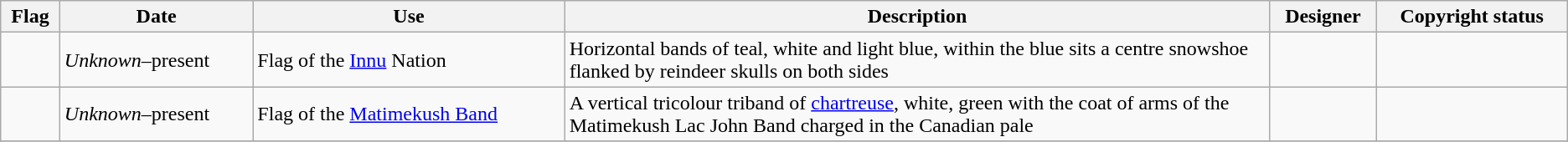<table class="wikitable">
<tr>
<th scope="col">Flag</th>
<th scope="col">Date</th>
<th scope="col">Use</th>
<th scope="col" style="width: 45%;">Description</th>
<th scope="col">Designer</th>
<th scope="col">Copyright status</th>
</tr>
<tr>
<td></td>
<td><em>Unknown</em>–present</td>
<td>Flag of the <a href='#'>Innu</a> Nation</td>
<td>Horizontal bands of teal, white and light blue, within the blue sits a centre snowshoe flanked by reindeer skulls on both sides</td>
<td></td>
<td></td>
</tr>
<tr>
<td></td>
<td><em>Unknown</em>–present</td>
<td>Flag of the <a href='#'>Matimekush Band</a></td>
<td>A vertical tricolour triband of <a href='#'>chartreuse</a>, white, green with the coat of arms of the Matimekush Lac John Band charged in the Canadian pale</td>
<td></td>
<td></td>
</tr>
<tr>
</tr>
</table>
